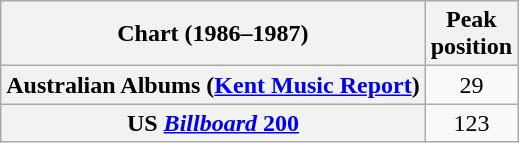<table class="wikitable sortable plainrowheaders">
<tr>
<th>Chart (1986–1987)</th>
<th>Peak<br>position</th>
</tr>
<tr>
<th scope="row">Australian Albums (<a href='#'>Kent Music Report</a>)</th>
<td align="center">29</td>
</tr>
<tr>
<th scope="row">US <a href='#'><em>Billboard</em> 200</a></th>
<td align="center">123</td>
</tr>
</table>
